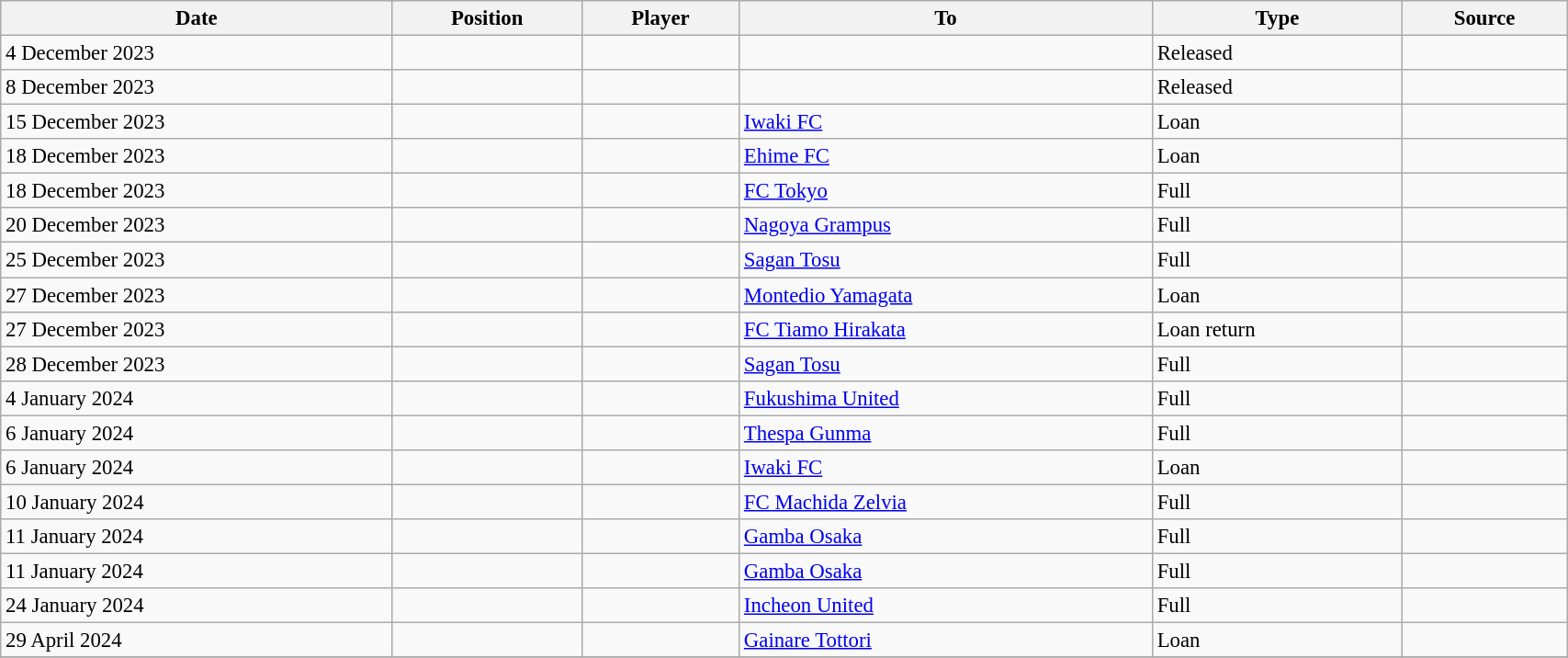<table class="wikitable sortable" style="width:90%; text-align:center; font-size:95%; text-align:left;">
<tr>
<th>Date</th>
<th>Position</th>
<th>Player</th>
<th>To</th>
<th>Type</th>
<th>Source</th>
</tr>
<tr>
<td>4 December 2023</td>
<td></td>
<td></td>
<td></td>
<td>Released</td>
<td></td>
</tr>
<tr>
<td>8 December 2023</td>
<td></td>
<td></td>
<td></td>
<td>Released</td>
<td></td>
</tr>
<tr>
<td>15 December 2023</td>
<td></td>
<td></td>
<td> <a href='#'>Iwaki FC</a></td>
<td>Loan</td>
<td></td>
</tr>
<tr>
<td>18 December 2023</td>
<td></td>
<td></td>
<td> <a href='#'>Ehime FC</a></td>
<td>Loan</td>
<td></td>
</tr>
<tr>
<td>18 December 2023</td>
<td></td>
<td></td>
<td> <a href='#'>FC Tokyo</a></td>
<td>Full</td>
<td></td>
</tr>
<tr>
<td>20 December 2023</td>
<td></td>
<td></td>
<td> <a href='#'>Nagoya Grampus</a></td>
<td>Full</td>
<td></td>
</tr>
<tr>
<td>25 December 2023</td>
<td></td>
<td></td>
<td> <a href='#'>Sagan Tosu</a></td>
<td>Full</td>
<td></td>
</tr>
<tr>
<td>27 December 2023</td>
<td></td>
<td></td>
<td> <a href='#'>Montedio Yamagata</a></td>
<td>Loan</td>
<td></td>
</tr>
<tr>
<td>27 December 2023</td>
<td></td>
<td></td>
<td> <a href='#'>FC Tiamo Hirakata</a></td>
<td>Loan return</td>
<td></td>
</tr>
<tr>
<td>28 December 2023</td>
<td></td>
<td></td>
<td> <a href='#'>Sagan Tosu</a></td>
<td>Full</td>
<td></td>
</tr>
<tr>
<td>4 January 2024</td>
<td></td>
<td></td>
<td> <a href='#'>Fukushima United</a></td>
<td>Full</td>
<td></td>
</tr>
<tr>
<td>6 January 2024</td>
<td></td>
<td></td>
<td> <a href='#'>Thespa Gunma</a></td>
<td>Full</td>
<td></td>
</tr>
<tr>
<td>6 January 2024</td>
<td></td>
<td></td>
<td> <a href='#'>Iwaki FC</a></td>
<td>Loan</td>
<td></td>
</tr>
<tr>
<td>10 January 2024</td>
<td></td>
<td></td>
<td> <a href='#'>FC Machida Zelvia</a></td>
<td>Full</td>
<td></td>
</tr>
<tr>
<td>11 January 2024</td>
<td></td>
<td></td>
<td> <a href='#'>Gamba Osaka</a></td>
<td>Full</td>
<td></td>
</tr>
<tr>
<td>11 January 2024</td>
<td></td>
<td></td>
<td> <a href='#'>Gamba Osaka</a></td>
<td>Full</td>
<td></td>
</tr>
<tr>
<td>24 January 2024</td>
<td></td>
<td></td>
<td> <a href='#'>Incheon United</a></td>
<td>Full</td>
<td></td>
</tr>
<tr>
<td>29 April 2024</td>
<td></td>
<td></td>
<td> <a href='#'>Gainare Tottori</a></td>
<td>Loan</td>
<td></td>
</tr>
<tr>
</tr>
</table>
